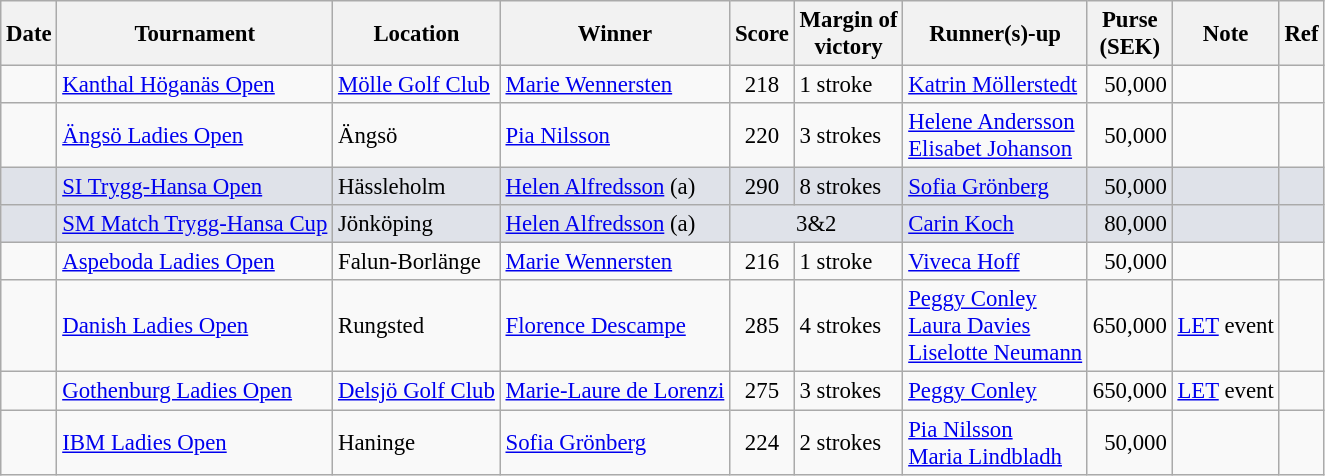<table class="wikitable" style="font-size:95%;">
<tr>
<th>Date</th>
<th>Tournament</th>
<th>Location</th>
<th>Winner</th>
<th>Score</th>
<th>Margin of<br>victory</th>
<th>Runner(s)-up</th>
<th>Purse<br>(SEK)</th>
<th>Note</th>
<th>Ref</th>
</tr>
<tr>
<td></td>
<td><a href='#'>Kanthal Höganäs Open</a></td>
<td><a href='#'>Mölle Golf Club</a></td>
<td> <a href='#'>Marie Wennersten</a></td>
<td align=center>218</td>
<td>1 stroke</td>
<td> <a href='#'>Katrin Möllerstedt</a></td>
<td align=right>50,000</td>
<td></td>
<td></td>
</tr>
<tr>
<td></td>
<td><a href='#'>Ängsö Ladies Open</a></td>
<td>Ängsö</td>
<td> <a href='#'>Pia Nilsson</a></td>
<td align=center>220</td>
<td>3 strokes</td>
<td> <a href='#'>Helene Andersson</a><br> <a href='#'>Elisabet Johanson</a></td>
<td align=right>50,000</td>
<td></td>
<td></td>
</tr>
<tr style="background:#dfe2e9;">
<td></td>
<td><a href='#'>SI Trygg-Hansa Open</a></td>
<td>Hässleholm</td>
<td> <a href='#'>Helen Alfredsson</a> (a)</td>
<td align=center>290</td>
<td>8 strokes</td>
<td> <a href='#'>Sofia Grönberg</a></td>
<td align=right>50,000</td>
<td></td>
<td></td>
</tr>
<tr style="background:#dfe2e9;">
<td></td>
<td><a href='#'>SM Match Trygg-Hansa Cup</a></td>
<td>Jönköping</td>
<td> <a href='#'>Helen Alfredsson</a> (a)</td>
<td colspan=2 align=center>3&2</td>
<td> <a href='#'>Carin Koch</a></td>
<td align=right>80,000</td>
<td></td>
<td></td>
</tr>
<tr>
<td></td>
<td><a href='#'>Aspeboda Ladies Open</a></td>
<td>Falun-Borlänge</td>
<td> <a href='#'>Marie Wennersten</a></td>
<td align=center>216</td>
<td>1 stroke</td>
<td> <a href='#'>Viveca Hoff</a></td>
<td align=right>50,000</td>
<td></td>
<td></td>
</tr>
<tr>
<td></td>
<td><a href='#'>Danish Ladies Open</a></td>
<td>Rungsted</td>
<td> <a href='#'>Florence Descampe</a></td>
<td align=center>285</td>
<td>4 strokes</td>
<td> <a href='#'>Peggy Conley</a><br> <a href='#'>Laura Davies</a><br> <a href='#'>Liselotte Neumann</a></td>
<td align=right>650,000</td>
<td><a href='#'>LET</a> event</td>
<td></td>
</tr>
<tr>
<td></td>
<td><a href='#'>Gothenburg Ladies Open</a></td>
<td><a href='#'>Delsjö Golf Club</a></td>
<td> <a href='#'>Marie-Laure de Lorenzi</a></td>
<td align=center>275</td>
<td>3 strokes</td>
<td> <a href='#'>Peggy Conley</a></td>
<td align=right>650,000</td>
<td><a href='#'>LET</a> event</td>
<td></td>
</tr>
<tr>
<td></td>
<td><a href='#'>IBM Ladies Open</a></td>
<td>Haninge</td>
<td> <a href='#'>Sofia Grönberg</a></td>
<td align=center>224</td>
<td>2 strokes</td>
<td> <a href='#'>Pia Nilsson</a><br> <a href='#'>Maria Lindbladh</a></td>
<td align=right>50,000</td>
<td></td>
<td></td>
</tr>
</table>
